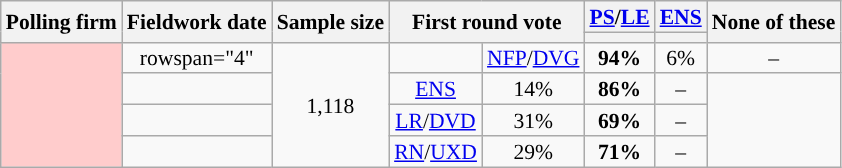<table class="wikitable sortable" style="text-align:center;font-size:90%;line-height:14px">
<tr>
<th rowspan="2">Polling firm</th>
<th rowspan="2">Fieldwork date</th>
<th rowspan="2">Sample size</th>
<th rowspan="2" colspan="2">First round vote</th>
<th><a href='#'>PS</a>/<a href='#'>LE</a></th>
<th><a href='#'>ENS</a></th>
<th rowspan="2">None of these</th>
</tr>
<tr style="line-height:5px">
<th style="background:"></th>
<th style="background:"></th>
</tr>
<tr>
<td style="background:#FFCCCC" rowspan="4"></td>
<td>rowspan="4" </td>
<td rowspan="4">1,118</td>
<td style="background:"></td>
<td data-sort-value="0"><a href='#'>NFP</a>/<a href='#'>DVG</a></td>
<td style="background-color:#"><strong>94%</strong></td>
<td>6%</td>
<td>–</td>
</tr>
<tr>
<td style="background:"></td>
<td data-sort-value="1"><a href='#'>ENS</a></td>
<td>14%</td>
<td style="background-color:#"><strong>86%</strong></td>
<td>–</td>
</tr>
<tr>
<td style="background:"></td>
<td data-sort-value="2"><a href='#'>LR</a>/<a href='#'>DVD</a></td>
<td>31%</td>
<td style="background-color:#"><strong>69%</strong></td>
<td>–</td>
</tr>
<tr>
<td style="background:"></td>
<td data-sort-value="3"><a href='#'>RN</a>/<a href='#'>UXD</a></td>
<td>29%</td>
<td style="background-color:#"><strong>71%</strong></td>
<td>–</td>
</tr>
</table>
